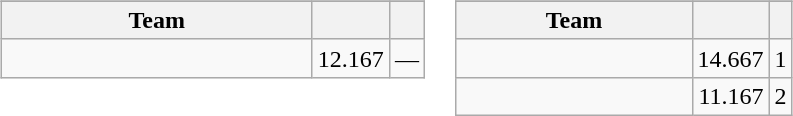<table>
<tr valign=top>
<td><br><table class="wikitable">
<tr>
</tr>
<tr>
<th width=200>Team</th>
<th></th>
<th></th>
</tr>
<tr>
<td><strong></strong></td>
<td align=right>12.167</td>
<td align=center>—</td>
</tr>
</table>
</td>
<td><br><table class="wikitable">
<tr>
</tr>
<tr>
<th width=150>Team</th>
<th></th>
<th></th>
</tr>
<tr>
<td><strong></strong></td>
<td align=right>14.667</td>
<td align=center>1</td>
</tr>
<tr>
<td><strong></strong></td>
<td align=right>11.167</td>
<td align=center>2</td>
</tr>
</table>
</td>
</tr>
</table>
